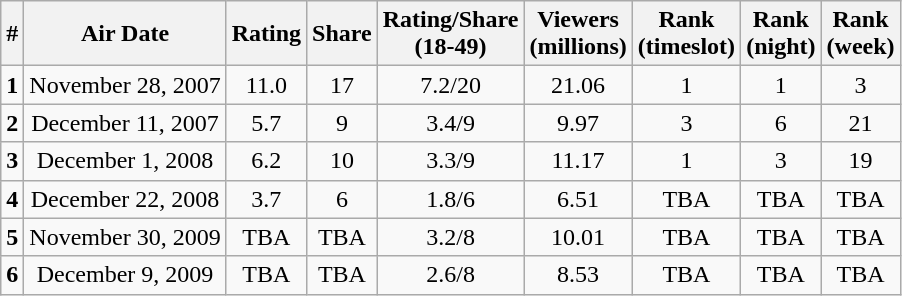<table class="wikitable sortable" style="text-align:center">
<tr>
<th>#</th>
<th>Air Date</th>
<th>Rating</th>
<th>Share</th>
<th>Rating/Share<br>(18-49)</th>
<th>Viewers<br>(millions)</th>
<th>Rank<br>(timeslot)</th>
<th>Rank<br>(night)</th>
<th>Rank<br>(week)</th>
</tr>
<tr>
<td><strong>1</strong></td>
<td>November 28, 2007</td>
<td>11.0</td>
<td>17</td>
<td>7.2/20</td>
<td>21.06</td>
<td>1</td>
<td>1</td>
<td>3</td>
</tr>
<tr>
<td><strong>2</strong></td>
<td>December 11, 2007</td>
<td>5.7</td>
<td>9</td>
<td>3.4/9</td>
<td>9.97</td>
<td>3</td>
<td>6</td>
<td>21</td>
</tr>
<tr>
<td><strong>3</strong></td>
<td>December 1, 2008</td>
<td>6.2</td>
<td>10</td>
<td>3.3/9</td>
<td>11.17</td>
<td>1</td>
<td>3</td>
<td>19</td>
</tr>
<tr>
<td><strong>4</strong></td>
<td>December 22, 2008</td>
<td>3.7</td>
<td>6</td>
<td>1.8/6</td>
<td>6.51</td>
<td>TBA</td>
<td>TBA</td>
<td>TBA</td>
</tr>
<tr>
<td><strong>5</strong></td>
<td>November 30, 2009</td>
<td>TBA</td>
<td>TBA</td>
<td>3.2/8</td>
<td>10.01</td>
<td>TBA</td>
<td>TBA</td>
<td>TBA</td>
</tr>
<tr>
<td><strong>6</strong></td>
<td>December 9, 2009</td>
<td>TBA</td>
<td>TBA</td>
<td>2.6/8</td>
<td>8.53</td>
<td>TBA</td>
<td>TBA</td>
<td>TBA</td>
</tr>
</table>
